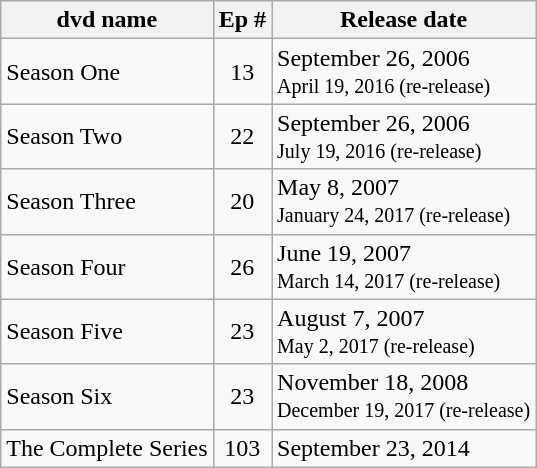<table class="wikitable">
<tr>
<th>dvd name</th>
<th style="text-align:center;">Ep #</th>
<th style="text-align:center;">Release date</th>
</tr>
<tr>
<td>Season One</td>
<td style="text-align:center;">13</td>
<td>September 26, 2006<br><small>April 19, 2016 (re-release)</small></td>
</tr>
<tr>
<td>Season Two</td>
<td style="text-align:center;">22</td>
<td>September 26, 2006<br><small>July 19, 2016 (re-release)</small></td>
</tr>
<tr>
<td>Season Three</td>
<td style="text-align:center;">20</td>
<td>May 8, 2007<br><small>January 24, 2017 (re-release)</small></td>
</tr>
<tr>
<td>Season Four</td>
<td style="text-align:center;">26</td>
<td>June 19, 2007<br><small>March 14, 2017 (re-release)</small></td>
</tr>
<tr>
<td>Season Five</td>
<td style="text-align:center;">23</td>
<td>August 7, 2007<br><small>May 2, 2017 (re-release)</small></td>
</tr>
<tr>
<td>Season Six</td>
<td style="text-align:center;">23</td>
<td>November 18, 2008<br><small>December 19, 2017 (re-release)</small></td>
</tr>
<tr>
<td>The Complete Series</td>
<td style="text-align:center;">103</td>
<td>September 23, 2014</td>
</tr>
</table>
